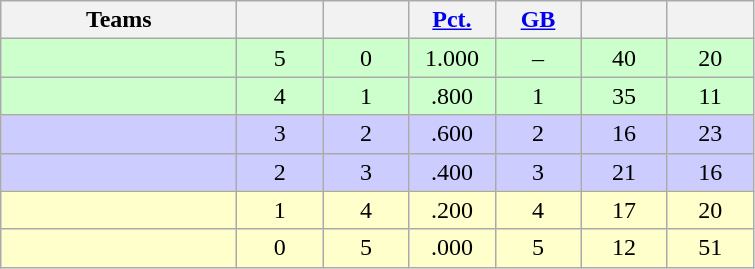<table class="wikitable" style="text-align:center;">
<tr>
<th width=150px>Teams</th>
<th width=50px></th>
<th width=50px></th>
<th width=50px><a href='#'>Pct.</a></th>
<th width=50px><a href='#'>GB</a></th>
<th width=50px></th>
<th width=50px></th>
</tr>
<tr style="background-color:#ccffcc">
<td align=left></td>
<td>5</td>
<td>0</td>
<td>1.000</td>
<td>–</td>
<td>40</td>
<td>20</td>
</tr>
<tr style="background-color:#ccffcc">
<td align=left></td>
<td>4</td>
<td>1</td>
<td>.800</td>
<td>1</td>
<td>35</td>
<td>11</td>
</tr>
<tr style="background-color:#ccccff">
<td align=left></td>
<td>3</td>
<td>2</td>
<td>.600</td>
<td>2</td>
<td>16</td>
<td>23</td>
</tr>
<tr style="background-color:#ccccff">
<td align=left></td>
<td>2</td>
<td>3</td>
<td>.400</td>
<td>3</td>
<td>21</td>
<td>16</td>
</tr>
<tr style="background-color:#ffffcc">
<td align=left></td>
<td>1</td>
<td>4</td>
<td>.200</td>
<td>4</td>
<td>17</td>
<td>20</td>
</tr>
<tr style="background-color:#ffffcc">
<td align=left></td>
<td>0</td>
<td>5</td>
<td>.000</td>
<td>5</td>
<td>12</td>
<td>51</td>
</tr>
</table>
